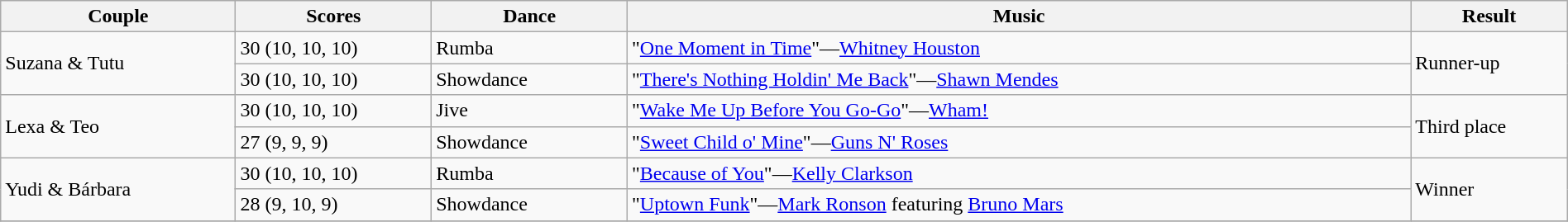<table class="wikitable sortable" style="width:100%;">
<tr>
<th style="width:15.0%;">Couple</th>
<th style="width:12.5%;">Scores</th>
<th style="width:12.5%;">Dance</th>
<th style="width:50.0%;">Music</th>
<th style="width:10.0%;">Result</th>
</tr>
<tr>
<td rowspan=2>Suzana & Tutu</td>
<td>30 (10, 10, 10)</td>
<td>Rumba</td>
<td>"<a href='#'>One Moment in Time</a>"—<a href='#'>Whitney Houston</a></td>
<td rowspan=2>Runner-up</td>
</tr>
<tr>
<td>30 (10, 10, 10)</td>
<td>Showdance</td>
<td>"<a href='#'>There's Nothing Holdin' Me Back</a>"—<a href='#'>Shawn Mendes</a></td>
</tr>
<tr>
<td rowspan=2>Lexa & Teo</td>
<td>30 (10, 10, 10)</td>
<td>Jive</td>
<td>"<a href='#'>Wake Me Up Before You Go-Go</a>"—<a href='#'>Wham!</a></td>
<td rowspan=2>Third place</td>
</tr>
<tr>
<td>27 (9, 9, 9)</td>
<td>Showdance</td>
<td>"<a href='#'>Sweet Child o' Mine</a>"—<a href='#'>Guns N' Roses</a></td>
</tr>
<tr>
<td rowspan=2>Yudi & Bárbara</td>
<td>30 (10, 10, 10)</td>
<td>Rumba</td>
<td>"<a href='#'>Because of You</a>"—<a href='#'>Kelly Clarkson</a></td>
<td rowspan=2>Winner</td>
</tr>
<tr>
<td>28 (9, 10, 9)</td>
<td>Showdance</td>
<td>"<a href='#'>Uptown Funk</a>"—<a href='#'>Mark Ronson</a> featuring <a href='#'>Bruno Mars</a></td>
</tr>
<tr>
</tr>
</table>
